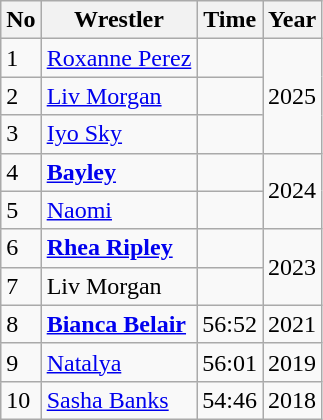<table class="wikitable sortable">
<tr>
<th>No</th>
<th>Wrestler</th>
<th>Time</th>
<th>Year</th>
</tr>
<tr>
<td>1</td>
<td><a href='#'>Roxanne Perez</a></td>
<td></td>
<td rowspan="3">2025</td>
</tr>
<tr>
<td>2</td>
<td><a href='#'>Liv Morgan</a></td>
<td></td>
</tr>
<tr>
<td>3</td>
<td><a href='#'>Iyo Sky</a></td>
<td></td>
</tr>
<tr>
<td>4</td>
<td><strong><a href='#'>Bayley</a></strong></td>
<td></td>
<td rowspan="2">2024</td>
</tr>
<tr>
<td>5</td>
<td><a href='#'>Naomi</a></td>
<td></td>
</tr>
<tr>
<td>6</td>
<td><strong><a href='#'>Rhea Ripley</a></strong></td>
<td></td>
<td rowspan="2">2023</td>
</tr>
<tr>
<td>7</td>
<td>Liv Morgan</td>
<td></td>
</tr>
<tr>
<td>8</td>
<td><strong><a href='#'>Bianca Belair</a></strong></td>
<td>56:52</td>
<td>2021</td>
</tr>
<tr>
<td>9</td>
<td><a href='#'>Natalya</a></td>
<td>56:01</td>
<td>2019</td>
</tr>
<tr>
<td>10</td>
<td><a href='#'>Sasha Banks</a></td>
<td>54:46</td>
<td>2018</td>
</tr>
</table>
